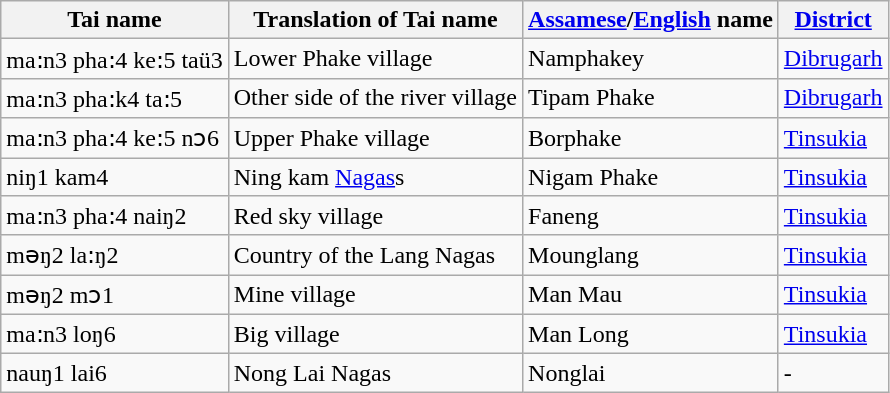<table class="wikitable">
<tr>
<th c=01>Tai name</th>
<th c=02>Translation of Tai name</th>
<th c=03><a href='#'>Assamese</a>/<a href='#'>English</a> name</th>
<th c=04><a href='#'>District</a></th>
</tr>
<tr>
<td c=01>ma꞉n3 pha꞉4 ke꞉5 taü3</td>
<td c=02>Lower Phake village</td>
<td c=03>Namphakey</td>
<td c=04><a href='#'>Dibrugarh</a></td>
</tr>
<tr>
<td c=01>ma꞉n3 pha꞉k4 ta꞉5</td>
<td c=02>Other side of the river village</td>
<td c=03>Tipam Phake</td>
<td c=04><a href='#'>Dibrugarh</a></td>
</tr>
<tr>
<td c=01>ma꞉n3 pha꞉4 ke꞉5 nɔ6</td>
<td c=02>Upper Phake village</td>
<td c=03>Borphake</td>
<td c=04><a href='#'>Tinsukia</a></td>
</tr>
<tr>
<td c=01>niŋ1 kam4</td>
<td c=02>Ning kam <a href='#'>Nagas</a>s</td>
<td c=03>Nigam Phake</td>
<td c=04><a href='#'>Tinsukia</a></td>
</tr>
<tr>
<td c=01>ma꞉n3 pha꞉4 naiŋ2</td>
<td c=02>Red sky village</td>
<td c=03>Faneng</td>
<td c=04><a href='#'>Tinsukia</a></td>
</tr>
<tr>
<td c=01>məŋ2 la꞉ŋ2</td>
<td c=02>Country of the Lang Nagas</td>
<td c=03>Mounglang</td>
<td c=04><a href='#'>Tinsukia</a></td>
</tr>
<tr>
<td c=01>məŋ2 mɔ1</td>
<td c=02>Mine village</td>
<td c=03>Man Mau</td>
<td c=04><a href='#'>Tinsukia</a></td>
</tr>
<tr>
<td c=01>ma꞉n3 loŋ6</td>
<td c=02>Big village</td>
<td c=03>Man Long</td>
<td c=04><a href='#'>Tinsukia</a></td>
</tr>
<tr>
<td c=01>nauŋ1 lai6</td>
<td c=02>Nong Lai Nagas</td>
<td c=03>Nonglai</td>
<td c=04>-</td>
</tr>
</table>
